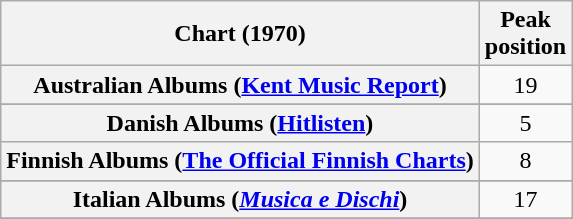<table class="wikitable sortable plainrowheaders">
<tr>
<th>Chart (1970)</th>
<th>Peak<br>position</th>
</tr>
<tr>
<th scope=row>Australian Albums (<a href='#'>Kent Music Report</a>)</th>
<td style="text-align:center;">19</td>
</tr>
<tr>
</tr>
<tr>
<th scope=row>Danish Albums (<a href='#'>Hitlisten</a>)</th>
<td style="text-align:center;">5</td>
</tr>
<tr>
<th scope="row">Finnish Albums (<a href='#'>The Official Finnish Charts</a>)</th>
<td align="center">8</td>
</tr>
<tr>
</tr>
<tr>
<th scope="row">Italian Albums (<em><a href='#'>Musica e Dischi</a></em>)</th>
<td align="center">17</td>
</tr>
<tr>
</tr>
<tr>
</tr>
<tr>
</tr>
</table>
